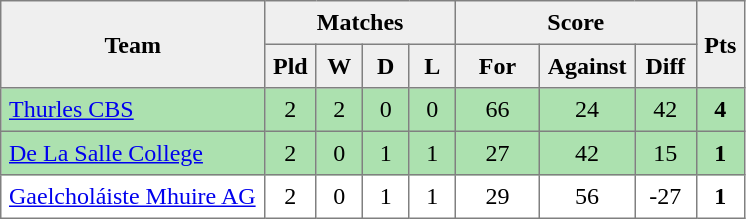<table style=border-collapse:collapse border=1 cellspacing=0 cellpadding=5>
<tr align=center bgcolor=#efefef>
<th rowspan=2 width=165>Team</th>
<th colspan=4>Matches</th>
<th colspan=3>Score</th>
<th rowspan=2width=20>Pts</th>
</tr>
<tr align=center bgcolor=#efefef>
<th width=20>Pld</th>
<th width=20>W</th>
<th width=20>D</th>
<th width=20>L</th>
<th width=45>For</th>
<th width=45>Against</th>
<th width=30>Diff</th>
</tr>
<tr align=center style="background:#ACE1AF;">
<td style="text-align:left;"><a href='#'>Thurles CBS</a></td>
<td>2</td>
<td>2</td>
<td>0</td>
<td>0</td>
<td>66</td>
<td>24</td>
<td>42</td>
<td><strong>4</strong></td>
</tr>
<tr align=center style="background:#ACE1AF;">
<td style="text-align:left;"><a href='#'>De La Salle College</a></td>
<td>2</td>
<td>0</td>
<td>1</td>
<td>1</td>
<td>27</td>
<td>42</td>
<td>15</td>
<td><strong>1</strong></td>
</tr>
<tr align=center>
<td style="text-align:left;"><a href='#'>Gaelcholáiste Mhuire AG</a></td>
<td>2</td>
<td>0</td>
<td>1</td>
<td>1</td>
<td>29</td>
<td>56</td>
<td>-27</td>
<td><strong>1</strong></td>
</tr>
</table>
